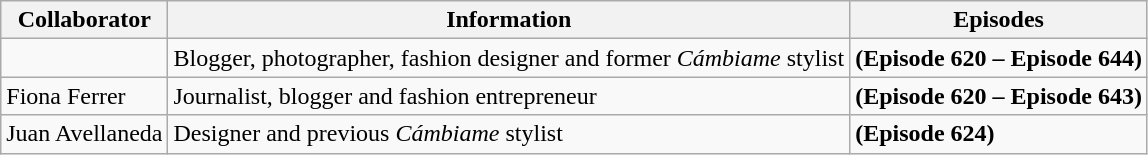<table class="wikitable">
<tr>
<th>Collaborator</th>
<th>Information</th>
<th>Episodes</th>
</tr>
<tr>
<td> </td>
<td>Blogger, photographer, fashion designer and former <em>Cámbiame</em> stylist</td>
<td><strong>(Episode 620 – Episode 644)</strong></td>
</tr>
<tr>
<td> Fiona Ferrer</td>
<td>Journalist, blogger and fashion entrepreneur</td>
<td><strong>(Episode 620 – Episode 643)</strong></td>
</tr>
<tr>
<td> Juan Avellaneda</td>
<td>Designer and previous <em>Cámbiame</em> stylist</td>
<td><strong>(Episode 624)</strong></td>
</tr>
</table>
